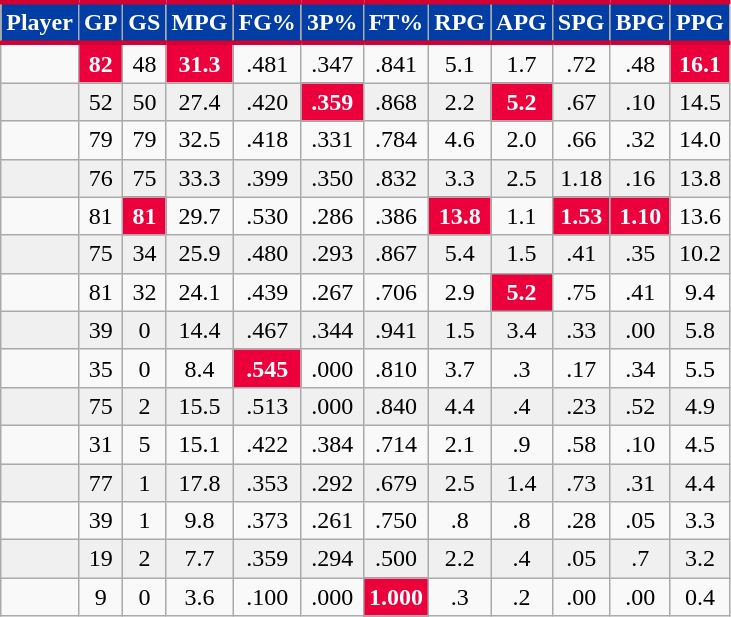<table class="wikitable sortable" style="text-align:right;">
<tr>
<th style="background:#003DA5; color:#FFFFFF; border-top:#D50032 3px solid; border-bottom:#D50032 3px solid;">Player</th>
<th style="background:#003DA5; color:#FFFFFF; border-top:#D50032 3px solid; border-bottom:#D50032 3px solid;">GP</th>
<th style="background:#003DA5; color:#FFFFFF; border-top:#D50032 3px solid; border-bottom:#D50032 3px solid;">GS</th>
<th style="background:#003DA5; color:#FFFFFF; border-top:#D50032 3px solid; border-bottom:#D50032 3px solid;">MPG</th>
<th style="background:#003DA5; color:#FFFFFF; border-top:#D50032 3px solid; border-bottom:#D50032 3px solid;">FG%</th>
<th style="background:#003DA5; color:#FFFFFF; border-top:#D50032 3px solid; border-bottom:#D50032 3px solid;">3P%</th>
<th style="background:#003DA5; color:#FFFFFF; border-top:#D50032 3px solid; border-bottom:#D50032 3px solid;">FT%</th>
<th style="background:#003DA5; color:#FFFFFF; border-top:#D50032 3px solid; border-bottom:#D50032 3px solid;">RPG</th>
<th style="background:#003DA5; color:#FFFFFF; border-top:#D50032 3px solid; border-bottom:#D50032 3px solid;">APG</th>
<th style="background:#003DA5; color:#FFFFFF; border-top:#D50032 3px solid; border-bottom:#D50032 3px solid;">SPG</th>
<th style="background:#003DA5; color:#FFFFFF; border-top:#D50032 3px solid; border-bottom:#D50032 3px solid;">BPG</th>
<th style="background:#003DA5; color:#FFFFFF; border-top:#D50032 3px solid; border-bottom:#D50032 3px solid;">PPG</th>
</tr>
<tr align="center" bgcolor="">
<td></td>
<td style="background:#eb003c;color:white;"><strong>82</strong></td>
<td>48</td>
<td style="background:#eb003c;color:white;"><strong>31.3</strong></td>
<td>.481</td>
<td>.347</td>
<td>.841</td>
<td>5.1</td>
<td>1.7</td>
<td>.72</td>
<td>.48</td>
<td style="background:#eb003c;color:white;"><strong>16.1</strong></td>
</tr>
<tr align="center" bgcolor="f0f0f0">
<td></td>
<td>52</td>
<td>50</td>
<td>27.4</td>
<td>.420</td>
<td style="background:#eb003c;color:white;"><strong>.359</strong></td>
<td>.868</td>
<td>2.2</td>
<td style="background:#eb003c;color:white;"><strong>5.2</strong></td>
<td>.67</td>
<td>.10</td>
<td>14.5</td>
</tr>
<tr align="center" bgcolor="">
<td></td>
<td>79</td>
<td>79</td>
<td>32.5</td>
<td>.418</td>
<td>.331</td>
<td>.784</td>
<td>4.6</td>
<td>2.0</td>
<td>.66</td>
<td>.32</td>
<td>14.0</td>
</tr>
<tr align="center" bgcolor="f0f0f0">
<td></td>
<td>76</td>
<td>75</td>
<td>33.3</td>
<td>.399</td>
<td>.350</td>
<td>.832</td>
<td>3.3</td>
<td>2.5</td>
<td>1.18</td>
<td>.16</td>
<td>13.8</td>
</tr>
<tr align="center" bgcolor="">
<td></td>
<td>81</td>
<td style="background:#eb003c;color:white;"><strong>81</strong></td>
<td>29.7</td>
<td>.530</td>
<td>.286</td>
<td>.386</td>
<td style="background:#eb003c;color:white;"><strong>13.8</strong></td>
<td>1.1</td>
<td style="background:#eb003c;color:white;"><strong>1.53</strong></td>
<td style="background:#eb003c;color:white;"><strong>1.10</strong></td>
<td>13.6</td>
</tr>
<tr align="center" bgcolor="f0f0f0">
<td></td>
<td>75</td>
<td>34</td>
<td>25.9</td>
<td>.480</td>
<td>.293</td>
<td>.867</td>
<td>5.4</td>
<td>1.5</td>
<td>.41</td>
<td>.35</td>
<td>10.2</td>
</tr>
<tr align="center" bgcolor="">
<td></td>
<td>81</td>
<td>32</td>
<td>24.1</td>
<td>.439</td>
<td>.267</td>
<td>.706</td>
<td>2.9</td>
<td style="background:#eb003c;color:white;"><strong>5.2</strong></td>
<td>.75</td>
<td>.41</td>
<td>9.4</td>
</tr>
<tr align="center" bgcolor="f0f0f0">
<td></td>
<td>39</td>
<td>0</td>
<td>14.4</td>
<td>.467</td>
<td>.344</td>
<td>.941</td>
<td>1.5</td>
<td>3.4</td>
<td>.33</td>
<td>.00</td>
<td>5.8</td>
</tr>
<tr align="center" bgcolor="">
<td></td>
<td>35</td>
<td>0</td>
<td>8.4</td>
<td style="background:#eb003c;color:white;"><strong>.545</strong></td>
<td>.000</td>
<td>.810</td>
<td>3.7</td>
<td>.3</td>
<td>.17</td>
<td>.34</td>
<td>5.5</td>
</tr>
<tr align="center" bgcolor="f0f0f0">
<td></td>
<td>75</td>
<td>2</td>
<td>15.5</td>
<td>.513</td>
<td>.000</td>
<td>.840</td>
<td>4.4</td>
<td>.4</td>
<td>.23</td>
<td>.52</td>
<td>4.9</td>
</tr>
<tr align="center" bgcolor="">
<td></td>
<td>31</td>
<td>5</td>
<td>15.1</td>
<td>.422</td>
<td>.384</td>
<td>.714</td>
<td>2.1</td>
<td>.9</td>
<td>.58</td>
<td>.10</td>
<td>4.5</td>
</tr>
<tr align="center" bgcolor="f0f0f0">
<td></td>
<td>77</td>
<td>1</td>
<td>17.8</td>
<td>.353</td>
<td>.292</td>
<td>.679</td>
<td>2.5</td>
<td>1.4</td>
<td>.73</td>
<td>.31</td>
<td>4.4</td>
</tr>
<tr align="center" bgcolor="">
<td></td>
<td>39</td>
<td>1</td>
<td>9.8</td>
<td>.373</td>
<td>.261</td>
<td>.750</td>
<td>.8</td>
<td>.8</td>
<td>.28</td>
<td>.05</td>
<td>3.3</td>
</tr>
<tr align="center" bgcolor="f0f0f0">
<td></td>
<td>19</td>
<td>2</td>
<td>7.7</td>
<td>.359</td>
<td>.294</td>
<td>.500</td>
<td>2.2</td>
<td>.4</td>
<td>.05</td>
<td>.7</td>
<td>3.2</td>
</tr>
<tr align="center" bgcolor="">
<td></td>
<td>9</td>
<td>0</td>
<td>3.6</td>
<td>.100</td>
<td>.000</td>
<td style="background:#eb003c;color:white;"><strong>1.000</strong></td>
<td>.3</td>
<td>.2</td>
<td>.00</td>
<td>.00</td>
<td>0.4</td>
</tr>
</table>
